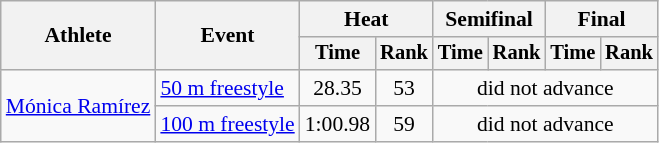<table class=wikitable style="font-size:90%">
<tr>
<th rowspan="2">Athlete</th>
<th rowspan="2">Event</th>
<th colspan="2">Heat</th>
<th colspan="2">Semifinal</th>
<th colspan="2">Final</th>
</tr>
<tr style="font-size:95%">
<th>Time</th>
<th>Rank</th>
<th>Time</th>
<th>Rank</th>
<th>Time</th>
<th>Rank</th>
</tr>
<tr align=center>
<td align=left rowspan=2><a href='#'>Mónica Ramírez</a></td>
<td align=left><a href='#'>50 m freestyle</a></td>
<td>28.35</td>
<td>53</td>
<td colspan=4>did not advance</td>
</tr>
<tr align=center>
<td align=left><a href='#'>100 m freestyle</a></td>
<td>1:00.98</td>
<td>59</td>
<td colspan=4>did not advance</td>
</tr>
</table>
